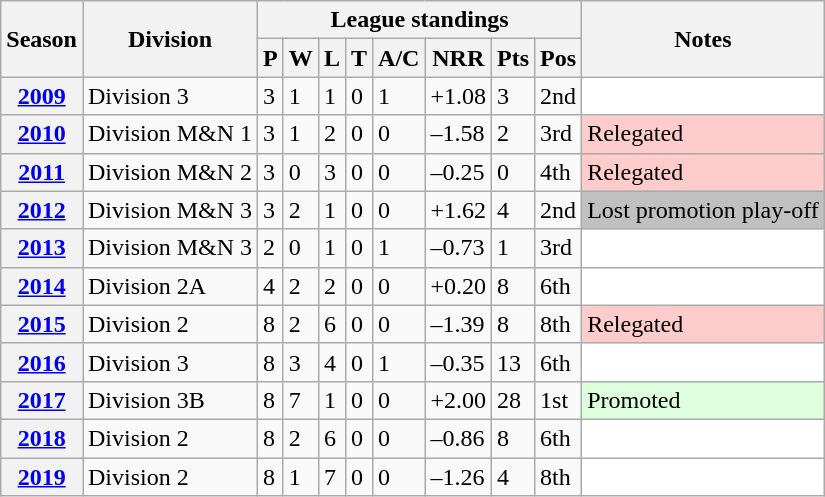<table class="wikitable sortable">
<tr>
<th scope="col" rowspan="2">Season</th>
<th scope="col" rowspan="2">Division</th>
<th scope="col" colspan="8">League standings</th>
<th scope="col" rowspan="2">Notes</th>
</tr>
<tr>
<th scope="col">P</th>
<th scope="col">W</th>
<th scope="col">L</th>
<th scope="col">T</th>
<th scope="col">A/C</th>
<th scope="col">NRR</th>
<th scope="col">Pts</th>
<th scope="col">Pos</th>
</tr>
<tr>
<th scope="row"><a href='#'>2009</a></th>
<td>Division 3</td>
<td>3</td>
<td>1</td>
<td>1</td>
<td>0</td>
<td>1</td>
<td>+1.08</td>
<td>3</td>
<td>2nd</td>
<td style="background: white;"></td>
</tr>
<tr>
<th scope="row"><a href='#'>2010</a></th>
<td>Division M&N 1</td>
<td>3</td>
<td>1</td>
<td>2</td>
<td>0</td>
<td>0</td>
<td>–1.58</td>
<td>2</td>
<td>3rd</td>
<td style="background: #FFCCCC;">Relegated</td>
</tr>
<tr>
<th scope="row"><a href='#'>2011</a></th>
<td>Division M&N 2</td>
<td>3</td>
<td>0</td>
<td>3</td>
<td>0</td>
<td>0</td>
<td>–0.25</td>
<td>0</td>
<td>4th</td>
<td style="background: #FFCCCC;">Relegated</td>
</tr>
<tr>
<th scope="row"><a href='#'>2012</a></th>
<td>Division M&N 3</td>
<td>3</td>
<td>2</td>
<td>1</td>
<td>0</td>
<td>0</td>
<td>+1.62</td>
<td>4</td>
<td>2nd</td>
<td style="background: silver;">Lost promotion play-off</td>
</tr>
<tr>
<th scope="row"><a href='#'>2013</a></th>
<td>Division M&N 3</td>
<td>2</td>
<td>0</td>
<td>1</td>
<td>0</td>
<td>1</td>
<td>–0.73</td>
<td>1</td>
<td>3rd</td>
<td style="background: white;"></td>
</tr>
<tr>
<th scope="row"><a href='#'>2014</a></th>
<td>Division 2A</td>
<td>4</td>
<td>2</td>
<td>2</td>
<td>0</td>
<td>0</td>
<td>+0.20</td>
<td>8</td>
<td>6th</td>
<td style="background: white;"></td>
</tr>
<tr>
<th scope="row"><a href='#'>2015</a></th>
<td>Division 2</td>
<td>8</td>
<td>2</td>
<td>6</td>
<td>0</td>
<td>0</td>
<td>–1.39</td>
<td>8</td>
<td>8th</td>
<td style="background: #FFCCCC;">Relegated</td>
</tr>
<tr>
<th scope="row"><a href='#'>2016</a></th>
<td>Division 3</td>
<td>8</td>
<td>3</td>
<td>4</td>
<td>0</td>
<td>1</td>
<td>–0.35</td>
<td>13</td>
<td>6th</td>
<td style="background: white;"></td>
</tr>
<tr>
<th scope="row"><a href='#'>2017</a></th>
<td>Division 3B</td>
<td>8</td>
<td>7</td>
<td>1</td>
<td>0</td>
<td>0</td>
<td>+2.00</td>
<td>28</td>
<td>1st</td>
<td style="background: #dfd;">Promoted</td>
</tr>
<tr>
<th scope="row"><a href='#'>2018</a></th>
<td>Division 2</td>
<td>8</td>
<td>2</td>
<td>6</td>
<td>0</td>
<td>0</td>
<td>–0.86</td>
<td>8</td>
<td>6th</td>
<td style="background: white;"></td>
</tr>
<tr>
<th scope="row"><a href='#'>2019</a></th>
<td>Division 2</td>
<td>8</td>
<td>1</td>
<td>7</td>
<td>0</td>
<td>0</td>
<td>–1.26</td>
<td>4</td>
<td>8th</td>
<td style="background: white;"></td>
</tr>
</table>
